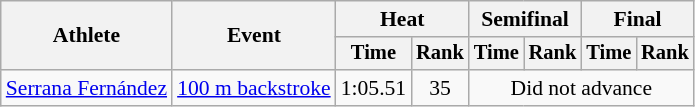<table class=wikitable style="font-size:90%">
<tr>
<th rowspan="2">Athlete</th>
<th rowspan="2">Event</th>
<th colspan="2">Heat</th>
<th colspan="2">Semifinal</th>
<th colspan="2">Final</th>
</tr>
<tr style="font-size:95%">
<th>Time</th>
<th>Rank</th>
<th>Time</th>
<th>Rank</th>
<th>Time</th>
<th>Rank</th>
</tr>
<tr align=center>
<td align=left><a href='#'>Serrana Fernández</a></td>
<td align=left><a href='#'>100 m backstroke</a></td>
<td>1:05.51</td>
<td>35</td>
<td colspan=4>Did not advance</td>
</tr>
</table>
